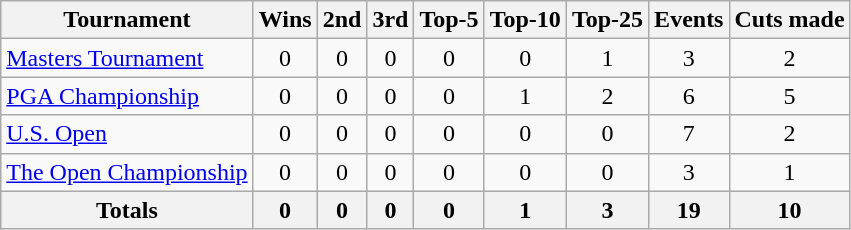<table class=wikitable style=text-align:center>
<tr>
<th>Tournament</th>
<th>Wins</th>
<th>2nd</th>
<th>3rd</th>
<th>Top-5</th>
<th>Top-10</th>
<th>Top-25</th>
<th>Events</th>
<th>Cuts made</th>
</tr>
<tr>
<td align=left><a href='#'>Masters Tournament</a></td>
<td>0</td>
<td>0</td>
<td>0</td>
<td>0</td>
<td>0</td>
<td>1</td>
<td>3</td>
<td>2</td>
</tr>
<tr>
<td align=left><a href='#'>PGA Championship</a></td>
<td>0</td>
<td>0</td>
<td>0</td>
<td>0</td>
<td>1</td>
<td>2</td>
<td>6</td>
<td>5</td>
</tr>
<tr>
<td align=left><a href='#'>U.S. Open</a></td>
<td>0</td>
<td>0</td>
<td>0</td>
<td>0</td>
<td>0</td>
<td>0</td>
<td>7</td>
<td>2</td>
</tr>
<tr>
<td align=left><a href='#'>The Open Championship</a></td>
<td>0</td>
<td>0</td>
<td>0</td>
<td>0</td>
<td>0</td>
<td>0</td>
<td>3</td>
<td>1</td>
</tr>
<tr>
<th>Totals</th>
<th>0</th>
<th>0</th>
<th>0</th>
<th>0</th>
<th>1</th>
<th>3</th>
<th>19</th>
<th>10</th>
</tr>
</table>
